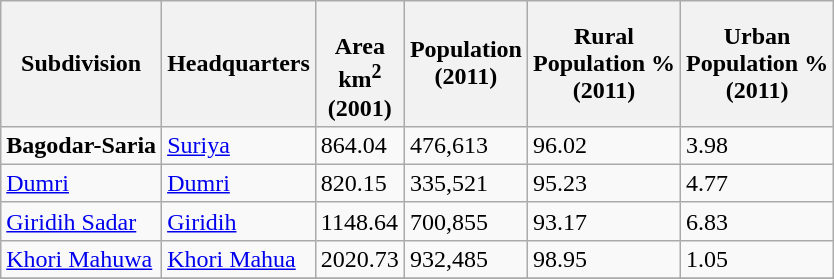<table class="wikitable sortable">
<tr>
<th>Subdivision</th>
<th>Headquarters</th>
<th><br>Area<br>km<sup>2</sup><br>(2001)</th>
<th>Population<br>(2011)</th>
<th>Rural<br>Population %<br>(2011)</th>
<th>Urban<br> Population % <br>(2011)</th>
</tr>
<tr>
<td><strong>Bagodar-Saria</strong></td>
<td><a href='#'>Suriya</a></td>
<td>864.04</td>
<td>476,613</td>
<td>96.02</td>
<td>3.98</td>
</tr>
<tr>
<td><a href='#'>Dumri</a></td>
<td><a href='#'>Dumri</a></td>
<td>820.15</td>
<td>335,521</td>
<td>95.23</td>
<td>4.77</td>
</tr>
<tr>
<td><a href='#'>Giridih Sadar</a></td>
<td><a href='#'>Giridih</a></td>
<td>1148.64</td>
<td>700,855</td>
<td>93.17</td>
<td>6.83</td>
</tr>
<tr>
<td><a href='#'>Khori Mahuwa</a></td>
<td><a href='#'>Khori Mahua</a></td>
<td>2020.73</td>
<td>932,485</td>
<td>98.95</td>
<td>1.05</td>
</tr>
<tr>
</tr>
</table>
